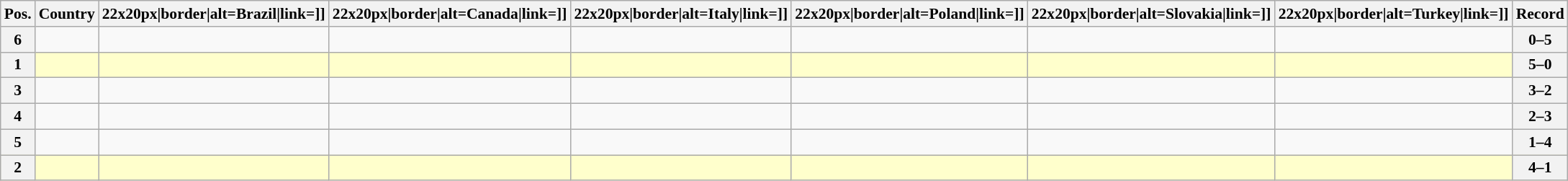<table class="wikitable sortable nowrap" style="text-align:center; font-size:0.9em;">
<tr>
<th>Pos.</th>
<th>Country</th>
<th [[Image:>22x20px|border|alt=Brazil|link=]]</th>
<th [[Image:>22x20px|border|alt=Canada|link=]]</th>
<th [[Image:>22x20px|border|alt=Italy|link=]]</th>
<th [[Image:>22x20px|border|alt=Poland|link=]]</th>
<th [[Image:>22x20px|border|alt=Slovakia|link=]]</th>
<th [[Image:>22x20px|border|alt=Turkey|link=]]</th>
<th>Record</th>
</tr>
<tr>
<th>6</th>
<td style="text-align:left;"></td>
<td></td>
<td></td>
<td></td>
<td></td>
<td></td>
<td></td>
<th>0–5</th>
</tr>
<tr bgcolor=#ffffcc>
<th>1</th>
<td style="text-align:left;"></td>
<td></td>
<td></td>
<td></td>
<td></td>
<td></td>
<td></td>
<th>5–0</th>
</tr>
<tr>
<th>3</th>
<td style="text-align:left;"></td>
<td></td>
<td></td>
<td></td>
<td></td>
<td></td>
<td></td>
<th>3–2</th>
</tr>
<tr>
<th>4</th>
<td style="text-align:left;"></td>
<td></td>
<td></td>
<td></td>
<td></td>
<td></td>
<td></td>
<th>2–3</th>
</tr>
<tr>
<th>5</th>
<td style="text-align:left;"></td>
<td></td>
<td></td>
<td></td>
<td></td>
<td></td>
<td></td>
<th>1–4</th>
</tr>
<tr bgcolor=#ffffcc>
<th>2</th>
<td style="text-align:left;"></td>
<td></td>
<td></td>
<td></td>
<td></td>
<td></td>
<td></td>
<th>4–1</th>
</tr>
</table>
